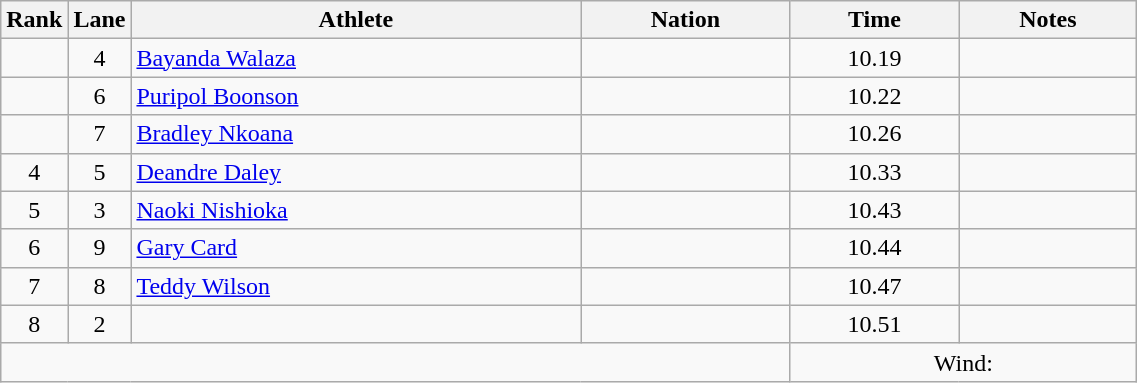<table class="wikitable sortable" style="text-align:center;width: 60%;">
<tr>
<th scope="col" style="width: 10px;">Rank</th>
<th scope="col" style="width: 10px;">Lane</th>
<th scope="col">Athlete</th>
<th scope="col">Nation</th>
<th scope="col">Time</th>
<th scope="col">Notes</th>
</tr>
<tr>
<td></td>
<td>4</td>
<td align=left><a href='#'>Bayanda Walaza</a></td>
<td align=left></td>
<td>10.19</td>
<td></td>
</tr>
<tr>
<td></td>
<td>6</td>
<td align=left><a href='#'>Puripol Boonson</a></td>
<td align=left></td>
<td>10.22</td>
<td></td>
</tr>
<tr>
<td></td>
<td>7</td>
<td align=left><a href='#'>Bradley Nkoana</a></td>
<td align=left></td>
<td>10.26</td>
<td></td>
</tr>
<tr>
<td>4</td>
<td>5</td>
<td align=left><a href='#'>Deandre Daley</a></td>
<td align=left></td>
<td>10.33</td>
<td></td>
</tr>
<tr>
<td>5</td>
<td>3</td>
<td align=left><a href='#'>Naoki Nishioka</a></td>
<td align=left></td>
<td>10.43</td>
<td></td>
</tr>
<tr>
<td>6</td>
<td>9</td>
<td align=left><a href='#'>Gary Card</a></td>
<td align=left></td>
<td>10.44</td>
<td></td>
</tr>
<tr>
<td>7</td>
<td>8</td>
<td align=left><a href='#'>Teddy Wilson</a></td>
<td align=left></td>
<td>10.47</td>
<td></td>
</tr>
<tr>
<td>8</td>
<td>2</td>
<td align=left></td>
<td align=left></td>
<td>10.51</td>
<td></td>
</tr>
<tr class="sortbottom">
<td colspan="4"></td>
<td colspan="2">Wind: </td>
</tr>
</table>
